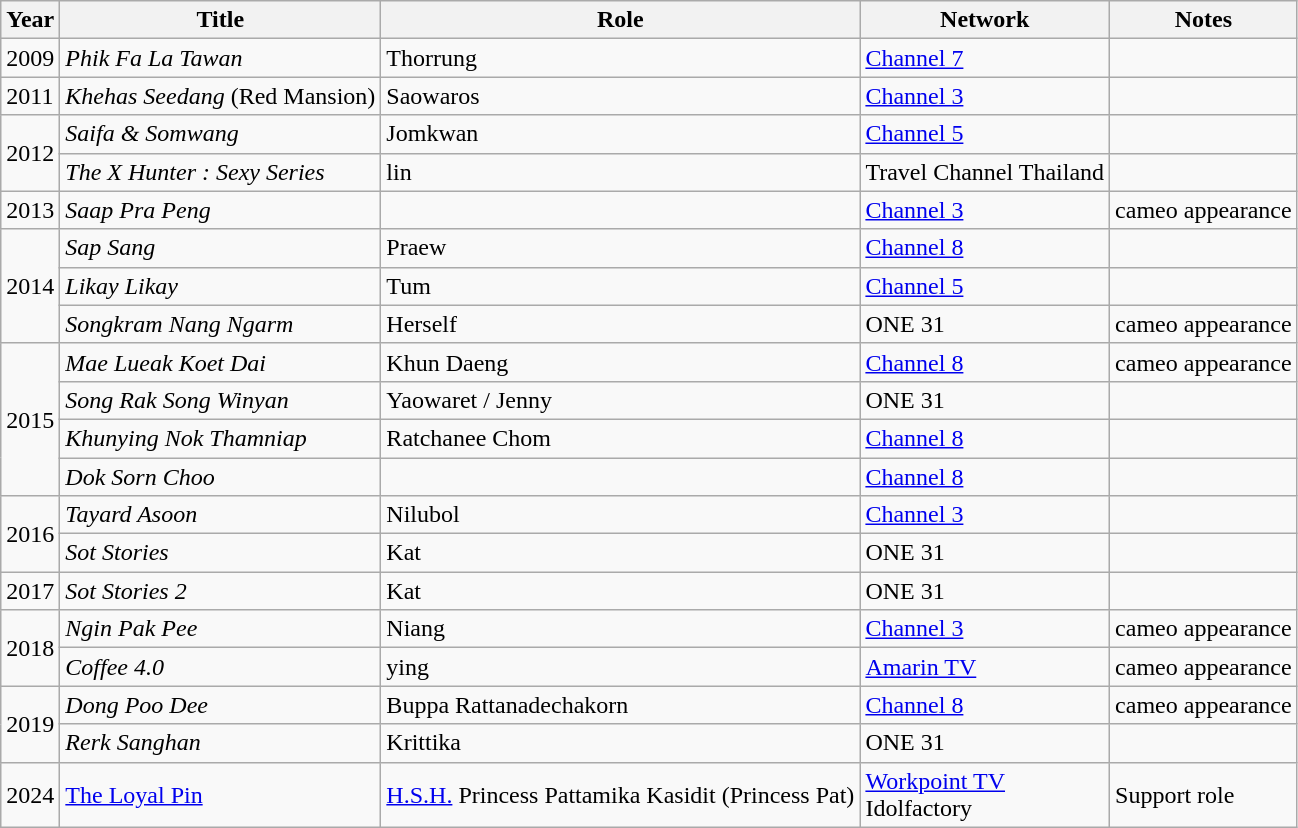<table class="wikitable sortable">
<tr>
<th>Year</th>
<th>Title</th>
<th>Role</th>
<th>Network</th>
<th class="unsortable">Notes</th>
</tr>
<tr>
<td>2009</td>
<td><em>Phik Fa La Tawan</em></td>
<td>Thorrung</td>
<td><a href='#'>Channel 7</a></td>
<td></td>
</tr>
<tr>
<td>2011</td>
<td><em>Khehas Seedang</em> (Red Mansion)</td>
<td>Saowaros</td>
<td><a href='#'>Channel 3</a></td>
<td></td>
</tr>
<tr>
<td rowspan = "2">2012</td>
<td><em>Saifa & Somwang</em></td>
<td>Jomkwan</td>
<td><a href='#'>Channel 5</a></td>
<td></td>
</tr>
<tr>
<td><em>The X Hunter : Sexy Series</em></td>
<td>lin</td>
<td>Travel Channel Thailand</td>
<td></td>
</tr>
<tr>
<td rowspan = "1">2013</td>
<td><em>Saap Pra Peng</em></td>
<td></td>
<td><a href='#'>Channel 3</a></td>
<td>cameo appearance</td>
</tr>
<tr>
<td rowspan = "3">2014</td>
<td><em> Sap Sang </em></td>
<td>Praew</td>
<td><a href='#'>Channel 8</a></td>
<td></td>
</tr>
<tr>
<td><em> Likay Likay  </em></td>
<td>Tum</td>
<td><a href='#'>Channel 5</a></td>
<td></td>
</tr>
<tr>
<td><em>Songkram Nang Ngarm </em></td>
<td>Herself</td>
<td>ONE 31</td>
<td>cameo appearance</td>
</tr>
<tr>
<td rowspan = "4">2015</td>
<td><em> Mae Lueak Koet Dai </em></td>
<td>Khun Daeng</td>
<td><a href='#'>Channel 8</a></td>
<td>cameo appearance</td>
</tr>
<tr>
<td><em> Song Rak Song Winyan  </em></td>
<td>Yaowaret / Jenny</td>
<td>ONE 31</td>
<td></td>
</tr>
<tr>
<td><em> Khunying Nok Thamniap  </em></td>
<td>Ratchanee Chom</td>
<td><a href='#'>Channel 8</a></td>
<td></td>
</tr>
<tr>
<td><em> Dok Sorn Choo </em></td>
<td></td>
<td><a href='#'>Channel 8</a></td>
<td></td>
</tr>
<tr>
<td rowspan = "2">2016</td>
<td><em> Tayard Asoon </em></td>
<td>Nilubol</td>
<td><a href='#'>Channel 3</a></td>
<td></td>
</tr>
<tr>
<td><em> Sot Stories </em></td>
<td>Kat</td>
<td>ONE 31</td>
<td></td>
</tr>
<tr>
<td rowspan = "1">2017</td>
<td><em>Sot Stories 2 </em></td>
<td>Kat</td>
<td>ONE 31</td>
<td></td>
</tr>
<tr>
<td rowspan = "2">2018</td>
<td><em> Ngin Pak Pee</em></td>
<td>Niang</td>
<td><a href='#'>Channel 3</a></td>
<td>cameo appearance</td>
</tr>
<tr>
<td><em> Coffee 4.0</em></td>
<td>ying</td>
<td><a href='#'>Amarin TV</a></td>
<td>cameo appearance</td>
</tr>
<tr>
<td rowspan = "2">2019</td>
<td><em> Dong Poo Dee</em></td>
<td>Buppa Rattanadechakorn</td>
<td><a href='#'>Channel 8</a></td>
<td>cameo appearance</td>
</tr>
<tr>
<td><em>Rerk Sanghan </em></td>
<td>Krittika</td>
<td>ONE 31</td>
<td></td>
</tr>
<tr>
<td>2024</td>
<td><a href='#'>The Loyal Pin</a></td>
<td><a href='#'>H.S.H.</a> Princess Pattamika Kasidit (Princess Pat)</td>
<td><a href='#'>Workpoint TV</a><br>Idolfactory</td>
<td>Support role</td>
</tr>
</table>
